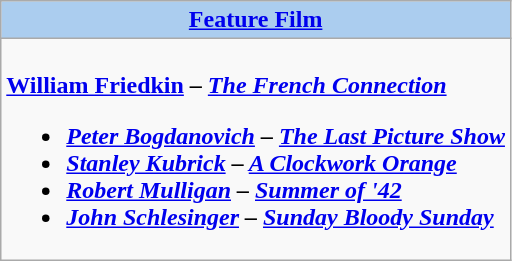<table class=wikitable style="width="100%">
<tr>
<th colspan="2" style="background:#abcdef;"><a href='#'>Feature Film</a></th>
</tr>
<tr>
<td colspan="2" style="vertical-align:top;"><br><strong><a href='#'>William Friedkin</a> – <em><a href='#'>The French Connection</a><strong><em><ul><li><a href='#'>Peter Bogdanovich</a> – </em><a href='#'>The Last Picture Show</a><em></li><li><a href='#'>Stanley Kubrick</a> – </em><a href='#'>A Clockwork Orange</a><em></li><li><a href='#'>Robert Mulligan</a> – </em><a href='#'>Summer of '42</a><em></li><li><a href='#'>John Schlesinger</a> – </em><a href='#'>Sunday Bloody Sunday</a><em></li></ul></td>
</tr>
</table>
